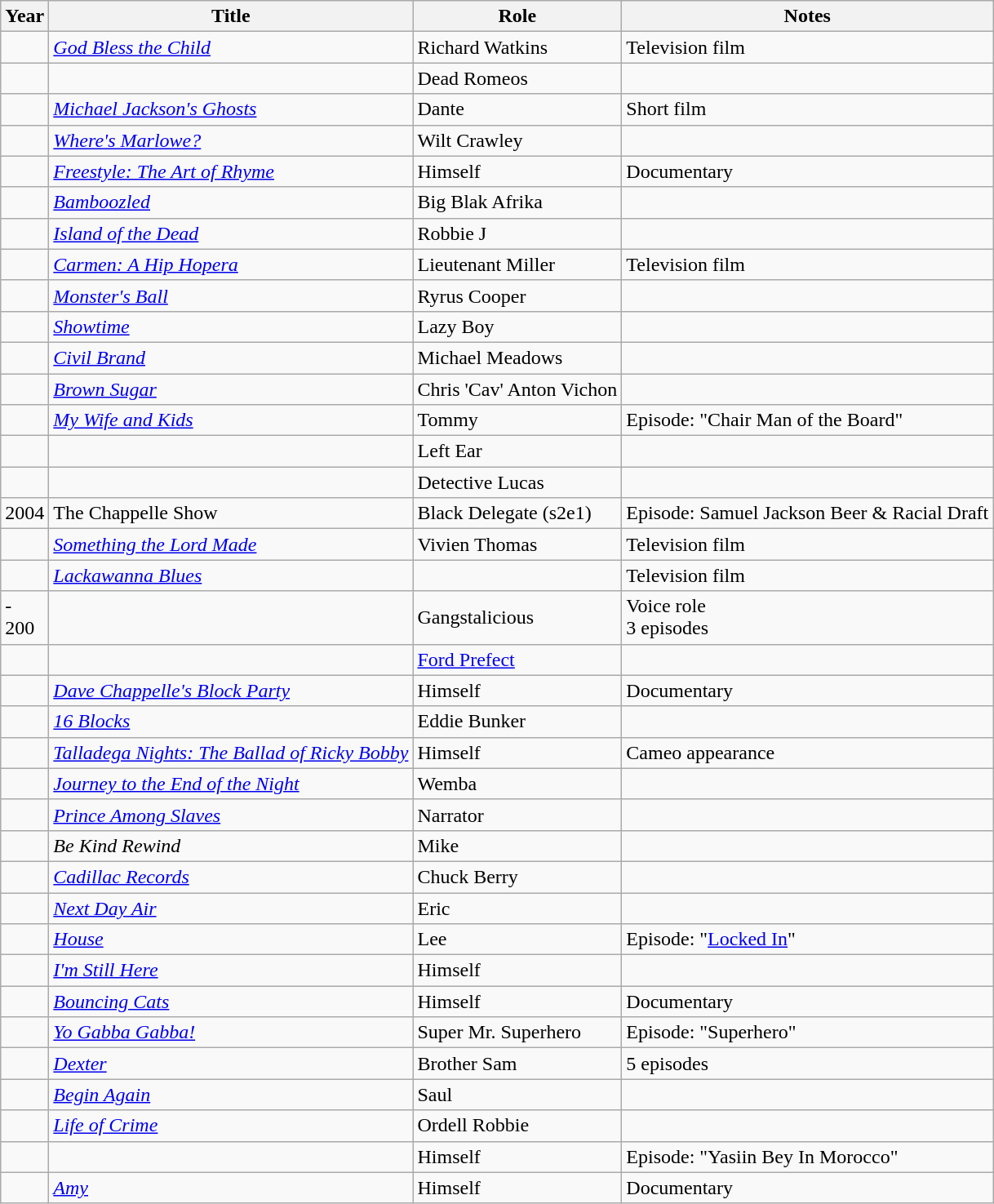<table class="wikitable sortable">
<tr>
<th>Year</th>
<th>Title</th>
<th>Role</th>
<th scope="col" class="unsortable">Notes</th>
</tr>
<tr>
<td></td>
<td><em><a href='#'>God Bless the Child</a></em></td>
<td>Richard Watkins</td>
<td>Television film</td>
</tr>
<tr>
<td></td>
<td><em></em></td>
<td>Dead Romeos</td>
<td></td>
</tr>
<tr>
<td></td>
<td><em><a href='#'>Michael Jackson's Ghosts</a></em></td>
<td>Dante</td>
<td>Short film</td>
</tr>
<tr>
<td></td>
<td><em><a href='#'>Where's Marlowe?</a></em></td>
<td>Wilt Crawley</td>
<td></td>
</tr>
<tr>
<td></td>
<td><em><a href='#'>Freestyle: The Art of Rhyme</a></em></td>
<td>Himself</td>
<td>Documentary</td>
</tr>
<tr>
<td></td>
<td><em><a href='#'>Bamboozled</a></em></td>
<td>Big Blak Afrika</td>
<td></td>
</tr>
<tr>
<td></td>
<td><em><a href='#'>Island of the Dead</a></em></td>
<td>Robbie J</td>
<td></td>
</tr>
<tr>
<td></td>
<td><em><a href='#'>Carmen: A Hip Hopera</a></em></td>
<td>Lieutenant Miller</td>
<td>Television film</td>
</tr>
<tr>
<td></td>
<td><em><a href='#'>Monster's Ball</a></em></td>
<td>Ryrus Cooper</td>
<td></td>
</tr>
<tr>
<td></td>
<td><em><a href='#'>Showtime</a></em></td>
<td>Lazy Boy</td>
<td></td>
</tr>
<tr>
<td></td>
<td><em><a href='#'>Civil Brand</a></em></td>
<td>Michael Meadows</td>
<td></td>
</tr>
<tr>
<td></td>
<td><em><a href='#'>Brown Sugar</a></em></td>
<td>Chris 'Cav' Anton Vichon</td>
<td></td>
</tr>
<tr>
<td></td>
<td><em><a href='#'>My Wife and Kids</a></em></td>
<td>Tommy</td>
<td>Episode: "Chair Man of the Board"</td>
</tr>
<tr>
<td></td>
<td><em></em></td>
<td>Left Ear</td>
<td></td>
</tr>
<tr>
<td></td>
<td><em></em></td>
<td>Detective Lucas</td>
<td></td>
</tr>
<tr>
<td>2004</td>
<td>The Chappelle Show</td>
<td>Black Delegate (s2e1)</td>
<td>Episode: Samuel Jackson Beer & Racial Draft</td>
</tr>
<tr>
<td></td>
<td><em><a href='#'>Something the Lord Made</a></em></td>
<td>Vivien Thomas</td>
<td>Television film</td>
</tr>
<tr>
<td></td>
<td><em><a href='#'>Lackawanna Blues</a></em></td>
<td></td>
<td>Television film</td>
</tr>
<tr>
<td>-<br>200</td>
<td><em></em></td>
<td>Gangstalicious</td>
<td>Voice role<br>3 episodes</td>
</tr>
<tr>
<td></td>
<td><em></em></td>
<td><a href='#'>Ford Prefect</a></td>
<td></td>
</tr>
<tr>
<td></td>
<td><em><a href='#'>Dave Chappelle's Block Party</a></em></td>
<td>Himself</td>
<td>Documentary</td>
</tr>
<tr>
<td></td>
<td><em><a href='#'>16 Blocks</a></em></td>
<td>Eddie Bunker</td>
<td></td>
</tr>
<tr>
<td></td>
<td><em><a href='#'>Talladega Nights: The Ballad of Ricky Bobby</a></em></td>
<td>Himself</td>
<td>Cameo appearance</td>
</tr>
<tr>
<td></td>
<td><em><a href='#'>Journey to the End of the Night</a></em></td>
<td>Wemba</td>
<td></td>
</tr>
<tr>
<td></td>
<td><em><a href='#'>Prince Among Slaves</a></em></td>
<td>Narrator</td>
<td></td>
</tr>
<tr>
<td></td>
<td><em>Be Kind Rewind</em></td>
<td>Mike</td>
<td></td>
</tr>
<tr>
<td></td>
<td><em><a href='#'>Cadillac Records</a></em></td>
<td>Chuck Berry</td>
<td></td>
</tr>
<tr>
<td></td>
<td><em><a href='#'>Next Day Air</a></em></td>
<td>Eric</td>
<td></td>
</tr>
<tr>
<td></td>
<td><em><a href='#'>House</a></em></td>
<td>Lee</td>
<td>Episode: "<a href='#'>Locked In</a>"</td>
</tr>
<tr>
<td></td>
<td><em><a href='#'>I'm Still Here</a></em></td>
<td>Himself</td>
<td></td>
</tr>
<tr>
<td></td>
<td><em><a href='#'>Bouncing Cats</a></em></td>
<td>Himself</td>
<td>Documentary</td>
</tr>
<tr>
<td></td>
<td><em><a href='#'>Yo Gabba Gabba!</a></em></td>
<td>Super Mr. Superhero</td>
<td>Episode: "Superhero"</td>
</tr>
<tr>
<td></td>
<td><em><a href='#'>Dexter</a></em></td>
<td>Brother Sam</td>
<td>5 episodes</td>
</tr>
<tr>
<td></td>
<td><em><a href='#'>Begin Again</a></em></td>
<td>Saul</td>
<td></td>
</tr>
<tr>
<td></td>
<td><em><a href='#'>Life of Crime</a></em></td>
<td>Ordell Robbie</td>
<td></td>
</tr>
<tr>
<td></td>
<td><em></em></td>
<td>Himself</td>
<td>Episode: "Yasiin Bey In Morocco"</td>
</tr>
<tr>
<td></td>
<td><em><a href='#'>Amy</a></em></td>
<td>Himself</td>
<td>Documentary</td>
</tr>
</table>
